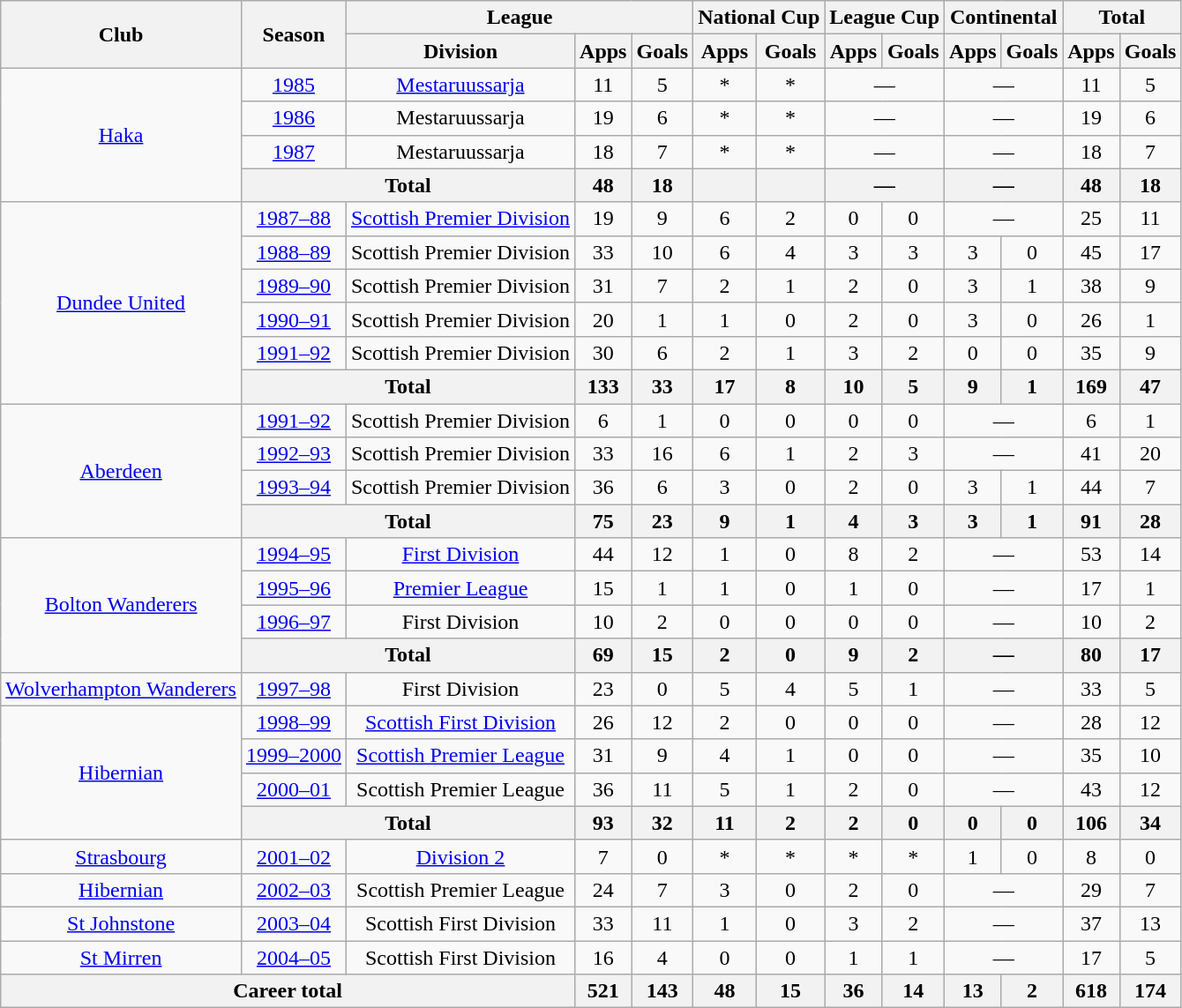<table class="wikitable" style="text-align:center">
<tr>
<th rowspan="2">Club</th>
<th rowspan="2">Season</th>
<th colspan="3">League</th>
<th colspan="2">National Cup</th>
<th colspan="2">League Cup</th>
<th colspan="2">Continental</th>
<th colspan="2">Total</th>
</tr>
<tr>
<th>Division</th>
<th>Apps</th>
<th>Goals</th>
<th>Apps</th>
<th>Goals</th>
<th>Apps</th>
<th>Goals</th>
<th>Apps</th>
<th>Goals</th>
<th>Apps</th>
<th>Goals</th>
</tr>
<tr>
<td rowspan="4"><a href='#'>Haka</a></td>
<td><a href='#'>1985</a></td>
<td><a href='#'>Mestaruussarja</a></td>
<td>11</td>
<td>5</td>
<td>*</td>
<td>*</td>
<td colspan="2">—</td>
<td colspan="2">—</td>
<td>11</td>
<td>5</td>
</tr>
<tr>
<td><a href='#'>1986</a></td>
<td>Mestaruussarja</td>
<td>19</td>
<td>6</td>
<td>*</td>
<td>*</td>
<td colspan="2">—</td>
<td colspan="2">—</td>
<td>19</td>
<td>6</td>
</tr>
<tr>
<td><a href='#'>1987</a></td>
<td>Mestaruussarja</td>
<td>18</td>
<td>7</td>
<td>*</td>
<td>*</td>
<td colspan="2">—</td>
<td colspan="2">—</td>
<td>18</td>
<td>7</td>
</tr>
<tr>
<th colspan="2">Total</th>
<th>48</th>
<th>18</th>
<th></th>
<th></th>
<th colspan="2">—</th>
<th colspan="2">—</th>
<th>48</th>
<th>18</th>
</tr>
<tr>
<td rowspan="6"><a href='#'>Dundee United</a></td>
<td><a href='#'>1987–88</a></td>
<td><a href='#'>Scottish Premier Division</a></td>
<td>19</td>
<td>9</td>
<td>6</td>
<td>2</td>
<td>0</td>
<td>0</td>
<td colspan="2">—</td>
<td>25</td>
<td>11</td>
</tr>
<tr>
<td><a href='#'>1988–89</a></td>
<td>Scottish Premier Division</td>
<td>33</td>
<td>10</td>
<td>6</td>
<td>4</td>
<td>3</td>
<td>3</td>
<td>3</td>
<td>0</td>
<td>45</td>
<td>17</td>
</tr>
<tr>
<td><a href='#'>1989–90</a></td>
<td>Scottish Premier Division</td>
<td>31</td>
<td>7</td>
<td>2</td>
<td>1</td>
<td>2</td>
<td>0</td>
<td>3</td>
<td>1</td>
<td>38</td>
<td>9</td>
</tr>
<tr>
<td><a href='#'>1990–91</a></td>
<td>Scottish Premier Division</td>
<td>20</td>
<td>1</td>
<td>1</td>
<td>0</td>
<td>2</td>
<td>0</td>
<td>3</td>
<td>0</td>
<td>26</td>
<td>1</td>
</tr>
<tr>
<td><a href='#'>1991–92</a></td>
<td>Scottish Premier Division</td>
<td>30</td>
<td>6</td>
<td>2</td>
<td>1</td>
<td>3</td>
<td>2</td>
<td>0</td>
<td>0</td>
<td>35</td>
<td>9</td>
</tr>
<tr>
<th colspan="2">Total</th>
<th>133</th>
<th>33</th>
<th>17</th>
<th>8</th>
<th>10</th>
<th>5</th>
<th>9</th>
<th>1</th>
<th>169</th>
<th>47</th>
</tr>
<tr>
<td rowspan="4"><a href='#'>Aberdeen</a></td>
<td><a href='#'>1991–92</a></td>
<td>Scottish Premier Division</td>
<td>6</td>
<td>1</td>
<td>0</td>
<td>0</td>
<td>0</td>
<td>0</td>
<td colspan="2">—</td>
<td>6</td>
<td>1</td>
</tr>
<tr>
<td><a href='#'>1992–93</a></td>
<td>Scottish Premier Division</td>
<td>33</td>
<td>16</td>
<td>6</td>
<td>1</td>
<td>2</td>
<td>3</td>
<td colspan="2">—</td>
<td>41</td>
<td>20</td>
</tr>
<tr>
<td><a href='#'>1993–94</a></td>
<td>Scottish Premier Division</td>
<td>36</td>
<td>6</td>
<td>3</td>
<td>0</td>
<td>2</td>
<td>0</td>
<td>3</td>
<td>1</td>
<td>44</td>
<td>7</td>
</tr>
<tr>
<th colspan="2">Total</th>
<th>75</th>
<th>23</th>
<th>9</th>
<th>1</th>
<th>4</th>
<th>3</th>
<th>3</th>
<th>1</th>
<th>91</th>
<th>28</th>
</tr>
<tr>
<td rowspan="4"><a href='#'>Bolton Wanderers</a></td>
<td><a href='#'>1994–95</a></td>
<td><a href='#'>First Division</a></td>
<td>44</td>
<td>12</td>
<td>1</td>
<td>0</td>
<td>8</td>
<td>2</td>
<td colspan="2">—</td>
<td>53</td>
<td>14</td>
</tr>
<tr>
<td><a href='#'>1995–96</a></td>
<td><a href='#'>Premier League</a></td>
<td>15</td>
<td>1</td>
<td>1</td>
<td>0</td>
<td>1</td>
<td>0</td>
<td colspan="2">—</td>
<td>17</td>
<td>1</td>
</tr>
<tr>
<td><a href='#'>1996–97</a></td>
<td>First Division</td>
<td>10</td>
<td>2</td>
<td>0</td>
<td>0</td>
<td>0</td>
<td>0</td>
<td colspan="2">—</td>
<td>10</td>
<td>2</td>
</tr>
<tr>
<th colspan="2">Total</th>
<th>69</th>
<th>15</th>
<th>2</th>
<th>0</th>
<th>9</th>
<th>2</th>
<th colspan="2">—</th>
<th>80</th>
<th>17</th>
</tr>
<tr>
<td><a href='#'>Wolverhampton Wanderers</a></td>
<td><a href='#'>1997–98</a></td>
<td>First Division</td>
<td>23</td>
<td>0</td>
<td>5</td>
<td>4</td>
<td>5</td>
<td>1</td>
<td colspan="2">—</td>
<td>33</td>
<td>5</td>
</tr>
<tr>
<td rowspan="4"><a href='#'>Hibernian</a></td>
<td><a href='#'>1998–99</a></td>
<td><a href='#'>Scottish First Division</a></td>
<td>26</td>
<td>12</td>
<td>2</td>
<td>0</td>
<td>0</td>
<td>0</td>
<td colspan="2">—</td>
<td>28</td>
<td>12</td>
</tr>
<tr>
<td><a href='#'>1999–2000</a></td>
<td><a href='#'>Scottish Premier League</a></td>
<td>31</td>
<td>9</td>
<td>4</td>
<td>1</td>
<td>0</td>
<td>0</td>
<td colspan="2">—</td>
<td>35</td>
<td>10</td>
</tr>
<tr>
<td><a href='#'>2000–01</a></td>
<td>Scottish Premier League</td>
<td>36</td>
<td>11</td>
<td>5</td>
<td>1</td>
<td>2</td>
<td>0</td>
<td colspan="2">—</td>
<td>43</td>
<td>12</td>
</tr>
<tr>
<th colspan="2">Total</th>
<th>93</th>
<th>32</th>
<th>11</th>
<th>2</th>
<th>2</th>
<th>0</th>
<th>0</th>
<th>0</th>
<th>106</th>
<th>34</th>
</tr>
<tr>
<td><a href='#'>Strasbourg</a></td>
<td><a href='#'>2001–02</a></td>
<td><a href='#'>Division 2</a></td>
<td>7</td>
<td>0</td>
<td>*</td>
<td>*</td>
<td>*</td>
<td>*</td>
<td>1</td>
<td>0</td>
<td>8</td>
<td>0</td>
</tr>
<tr>
<td><a href='#'>Hibernian</a></td>
<td><a href='#'>2002–03</a></td>
<td>Scottish Premier League</td>
<td>24</td>
<td>7</td>
<td>3</td>
<td>0</td>
<td>2</td>
<td>0</td>
<td colspan="2">—</td>
<td>29</td>
<td>7</td>
</tr>
<tr>
<td><a href='#'>St Johnstone</a></td>
<td><a href='#'>2003–04</a></td>
<td>Scottish First Division</td>
<td>33</td>
<td>11</td>
<td>1</td>
<td>0</td>
<td>3</td>
<td>2</td>
<td colspan="2">—</td>
<td>37</td>
<td>13</td>
</tr>
<tr>
<td><a href='#'>St Mirren</a></td>
<td><a href='#'>2004–05</a></td>
<td>Scottish First Division</td>
<td>16</td>
<td>4</td>
<td>0</td>
<td>0</td>
<td>1</td>
<td>1</td>
<td colspan="2">—</td>
<td>17</td>
<td>5</td>
</tr>
<tr>
<th colspan="3">Career total</th>
<th>521</th>
<th>143</th>
<th>48</th>
<th>15</th>
<th>36</th>
<th>14</th>
<th>13</th>
<th>2</th>
<th>618</th>
<th>174</th>
</tr>
</table>
